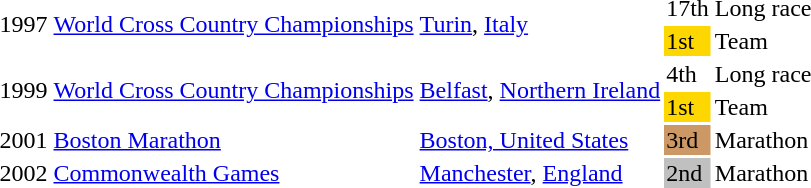<table>
<tr>
<td rowspan=2>1997</td>
<td rowspan=2><a href='#'>World Cross Country Championships</a></td>
<td rowspan=2><a href='#'>Turin</a>, <a href='#'>Italy</a></td>
<td>17th</td>
<td>Long race</td>
</tr>
<tr>
<td bgcolor="gold">1st</td>
<td>Team</td>
</tr>
<tr>
<td rowspan=2>1999</td>
<td rowspan=2><a href='#'>World Cross Country Championships</a></td>
<td rowspan=2><a href='#'>Belfast</a>, <a href='#'>Northern Ireland</a></td>
<td>4th</td>
<td>Long race</td>
</tr>
<tr>
<td bgcolor="gold">1st</td>
<td>Team</td>
</tr>
<tr>
<td>2001</td>
<td><a href='#'>Boston Marathon</a></td>
<td><a href='#'>Boston, United States</a></td>
<td bgcolor="cc9966">3rd</td>
<td>Marathon</td>
</tr>
<tr>
<td>2002</td>
<td><a href='#'>Commonwealth Games</a></td>
<td><a href='#'>Manchester</a>, <a href='#'>England</a></td>
<td bgcolor="silver">2nd</td>
<td>Marathon</td>
</tr>
</table>
